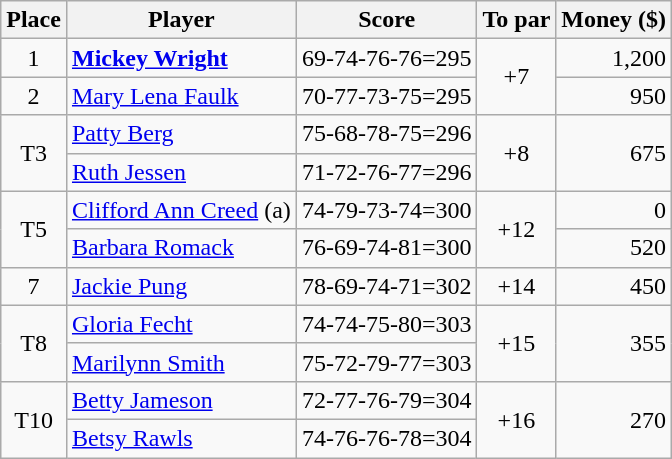<table class="wikitable">
<tr>
<th>Place</th>
<th>Player</th>
<th>Score</th>
<th>To par</th>
<th>Money ($)</th>
</tr>
<tr>
<td align=center>1</td>
<td> <strong><a href='#'>Mickey Wright</a></strong></td>
<td>69-74-76-76=295</td>
<td align=center rowspan=2>+7</td>
<td align=right>1,200</td>
</tr>
<tr>
<td align=center>2</td>
<td> <a href='#'>Mary Lena Faulk</a></td>
<td>70-77-73-75=295</td>
<td align=right>950</td>
</tr>
<tr>
<td align=center rowspan=2>T3</td>
<td> <a href='#'>Patty Berg</a></td>
<td>75-68-78-75=296</td>
<td align=center rowspan=2>+8</td>
<td align=right rowspan=2>675</td>
</tr>
<tr>
<td> <a href='#'>Ruth Jessen</a></td>
<td>71-72-76-77=296</td>
</tr>
<tr>
<td align=center rowspan=2>T5</td>
<td> <a href='#'>Clifford Ann Creed</a> (a)</td>
<td>74-79-73-74=300</td>
<td align=center rowspan=2>+12</td>
<td align=right>0</td>
</tr>
<tr>
<td> <a href='#'>Barbara Romack</a></td>
<td>76-69-74-81=300</td>
<td align=right>520</td>
</tr>
<tr>
<td align=center>7</td>
<td> <a href='#'>Jackie Pung</a></td>
<td>78-69-74-71=302</td>
<td align=center>+14</td>
<td align=right>450</td>
</tr>
<tr>
<td align=center rowspan=2>T8</td>
<td> <a href='#'>Gloria Fecht</a></td>
<td>74-74-75-80=303</td>
<td align=center rowspan=2>+15</td>
<td align=right rowspan=2>355</td>
</tr>
<tr>
<td> <a href='#'>Marilynn Smith</a></td>
<td>75-72-79-77=303</td>
</tr>
<tr>
<td align=center rowspan=2>T10</td>
<td> <a href='#'>Betty Jameson</a></td>
<td>72-77-76-79=304</td>
<td align=center rowspan=2>+16</td>
<td align=right rowspan=2>270</td>
</tr>
<tr>
<td> <a href='#'>Betsy Rawls</a></td>
<td>74-76-76-78=304</td>
</tr>
</table>
